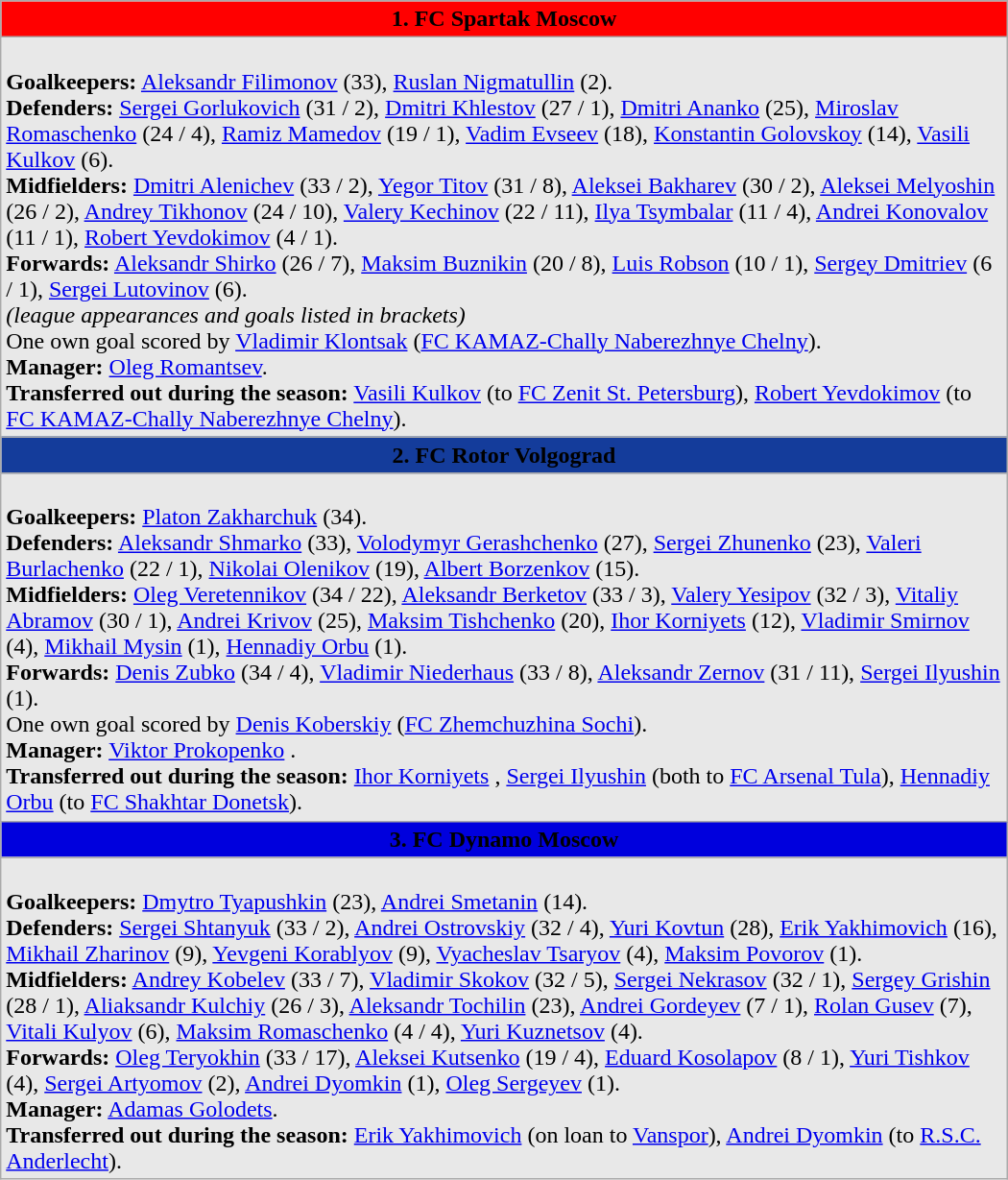<table class="wikitable" Width="700">
<tr bgcolor="#FF0000">
<td align="center" width="700"><span> <strong>1. FC Spartak Moscow</strong> </span></td>
</tr>
<tr bgcolor="#E8E8E8">
<td align="left" width="700"><br><strong>Goalkeepers:</strong> <a href='#'>Aleksandr Filimonov</a> (33), <a href='#'>Ruslan Nigmatullin</a> (2).<br>
<strong>Defenders:</strong> <a href='#'>Sergei Gorlukovich</a> (31 / 2), <a href='#'>Dmitri Khlestov</a> (27 / 1), <a href='#'>Dmitri Ananko</a> (25), <a href='#'>Miroslav Romaschenko</a>  (24 / 4), <a href='#'>Ramiz Mamedov</a> (19 / 1), <a href='#'>Vadim Evseev</a> (18), <a href='#'>Konstantin Golovskoy</a> (14), <a href='#'>Vasili Kulkov</a> (6).<br>
<strong>Midfielders:</strong> <a href='#'>Dmitri Alenichev</a> (33 / 2), <a href='#'>Yegor Titov</a> (31 / 8), <a href='#'>Aleksei Bakharev</a> (30 / 2), <a href='#'>Aleksei Melyoshin</a> (26 / 2), <a href='#'>Andrey Tikhonov</a> (24 / 10), <a href='#'>Valery Kechinov</a> (22 / 11), <a href='#'>Ilya Tsymbalar</a> (11 / 4), <a href='#'>Andrei Konovalov</a> (11 / 1), <a href='#'>Robert Yevdokimov</a> (4 / 1).<br>
<strong>Forwards:</strong> <a href='#'>Aleksandr Shirko</a> (26 / 7), <a href='#'>Maksim Buznikin</a> (20 / 8), <a href='#'>Luis Robson</a>  (10 / 1), <a href='#'>Sergey Dmitriev</a> (6 / 1), <a href='#'>Sergei Lutovinov</a> (6).<br><em>(league appearances and goals listed in brackets)</em><br>One own goal scored by <a href='#'>Vladimir Klontsak</a> (<a href='#'>FC KAMAZ-Chally Naberezhnye Chelny</a>).<br><strong>Manager:</strong> <a href='#'>Oleg Romantsev</a>.<br><strong>Transferred out during the season:</strong> <a href='#'>Vasili Kulkov</a> (to <a href='#'>FC Zenit St. Petersburg</a>), <a href='#'>Robert Yevdokimov</a> (to <a href='#'>FC KAMAZ-Chally Naberezhnye Chelny</a>).</td>
</tr>
<tr bgcolor="#143c9b">
<td align="center" width="700"><span> <strong>2. FC Rotor Volgograd</strong> </span></td>
</tr>
<tr bgcolor="#E8E8E8">
<td align="left" width="700"><br><strong>Goalkeepers:</strong> <a href='#'>Platon Zakharchuk</a> (34).<br>
<strong>Defenders:</strong> <a href='#'>Aleksandr Shmarko</a> (33), <a href='#'>Volodymyr Gerashchenko</a>  (27), <a href='#'>Sergei Zhunenko</a>  (23), <a href='#'>Valeri Burlachenko</a> (22 / 1), <a href='#'>Nikolai Olenikov</a> (19), <a href='#'>Albert Borzenkov</a> (15).<br>
<strong>Midfielders:</strong> <a href='#'>Oleg Veretennikov</a> (34 / 22), <a href='#'>Aleksandr Berketov</a> (33 / 3), <a href='#'>Valery Yesipov</a> (32 / 3), <a href='#'>Vitaliy Abramov</a>  (30 / 1), <a href='#'>Andrei Krivov</a> (25), <a href='#'>Maksim Tishchenko</a> (20), <a href='#'>Ihor Korniyets</a>  (12), <a href='#'>Vladimir Smirnov</a> (4), <a href='#'>Mikhail Mysin</a> (1), <a href='#'>Hennadiy Orbu</a>  (1).<br>
<strong>Forwards:</strong> <a href='#'>Denis Zubko</a> (34 / 4), <a href='#'>Vladimir Niederhaus</a>  (33 / 8), <a href='#'>Aleksandr Zernov</a> (31 / 11), <a href='#'>Sergei Ilyushin</a> (1).<br>One own goal scored by <a href='#'>Denis Koberskiy</a> (<a href='#'>FC Zhemchuzhina Sochi</a>).<br><strong>Manager:</strong> <a href='#'>Viktor Prokopenko</a> .<br><strong>Transferred out during the season:</strong> <a href='#'>Ihor Korniyets</a> , <a href='#'>Sergei Ilyushin</a> (both to <a href='#'>FC Arsenal Tula</a>), <a href='#'>Hennadiy Orbu</a>  (to  <a href='#'>FC Shakhtar Donetsk</a>).</td>
</tr>
<tr bgcolor="#0000DD">
<td align="center" width="700"><span> <strong>3. FC Dynamo Moscow</strong> </span></td>
</tr>
<tr bgcolor="#E8E8E8">
<td align="left" width="700"><br><strong>Goalkeepers:</strong> <a href='#'>Dmytro Tyapushkin</a>  (23), <a href='#'>Andrei Smetanin</a> (14).<br>
<strong>Defenders:</strong> <a href='#'>Sergei Shtanyuk</a>  (33 / 2), <a href='#'>Andrei Ostrovskiy</a>  (32 / 4), <a href='#'>Yuri Kovtun</a> (28), <a href='#'>Erik Yakhimovich</a>  (16), <a href='#'>Mikhail Zharinov</a> (9), <a href='#'>Yevgeni Korablyov</a> (9), <a href='#'>Vyacheslav Tsaryov</a> (4), <a href='#'>Maksim Povorov</a> (1).<br>
<strong>Midfielders:</strong> <a href='#'>Andrey Kobelev</a> (33 / 7), <a href='#'>Vladimir Skokov</a> (32 / 5), <a href='#'>Sergei Nekrasov</a> (32 / 1), <a href='#'>Sergey Grishin</a> (28 / 1), <a href='#'>Aliaksandr Kulchiy</a>  (26 / 3), <a href='#'>Aleksandr Tochilin</a> (23), <a href='#'>Andrei Gordeyev</a> (7 / 1), <a href='#'>Rolan Gusev</a> (7), <a href='#'>Vitali Kulyov</a> (6), <a href='#'>Maksim Romaschenko</a>  (4 / 4), <a href='#'>Yuri Kuznetsov</a> (4).<br>
<strong>Forwards:</strong> <a href='#'>Oleg Teryokhin</a> (33 / 17), <a href='#'>Aleksei Kutsenko</a> (19 / 4), <a href='#'>Eduard Kosolapov</a> (8 / 1), <a href='#'>Yuri Tishkov</a> (4), <a href='#'>Sergei Artyomov</a> (2), <a href='#'>Andrei Dyomkin</a> (1), <a href='#'>Oleg Sergeyev</a> (1).<br><strong>Manager:</strong> <a href='#'>Adamas Golodets</a>.<br><strong>Transferred out during the season:</strong> <a href='#'>Erik Yakhimovich</a>  (on loan to  <a href='#'>Vanspor</a>), <a href='#'>Andrei Dyomkin</a> (to  <a href='#'>R.S.C. Anderlecht</a>).</td>
</tr>
</table>
